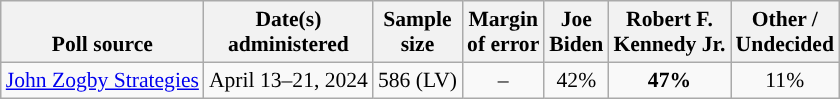<table class="wikitable sortable mw-datatable" style="font-size:90%;text-align:center;line-height:17px">
<tr valign=bottom>
<th>Poll source</th>
<th>Date(s)<br>administered</th>
<th>Sample<br>size</th>
<th>Margin<br>of error</th>
<th class="unsortable">Joe<br>Biden<br></th>
<th class="unsortable">Robert F.<br>Kennedy Jr.<br></th>
<th class="unsortable">Other /<br>Undecided</th>
</tr>
<tr>
<td style="text-align:left;"><a href='#'>John Zogby Strategies</a></td>
<td data-sort-value="2024-05-01">April 13–21, 2024</td>
<td>586 (LV)</td>
<td>–</td>
<td>42%</td>
<td style="background-color:"><strong>47%</strong></td>
<td>11%</td>
</tr>
</table>
